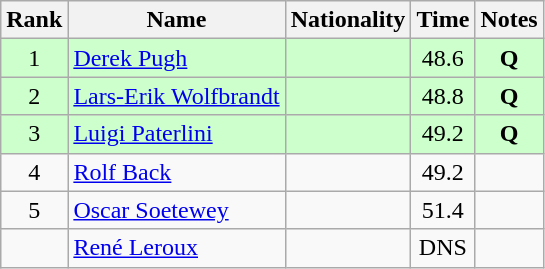<table class="wikitable sortable" style="text-align:center">
<tr>
<th>Rank</th>
<th>Name</th>
<th>Nationality</th>
<th>Time</th>
<th>Notes</th>
</tr>
<tr bgcolor=ccffcc>
<td>1</td>
<td align=left><a href='#'>Derek Pugh</a></td>
<td align=left></td>
<td>48.6</td>
<td><strong>Q</strong></td>
</tr>
<tr bgcolor=ccffcc>
<td>2</td>
<td align=left><a href='#'>Lars-Erik Wolfbrandt</a></td>
<td align=left></td>
<td>48.8</td>
<td><strong>Q</strong></td>
</tr>
<tr bgcolor=ccffcc>
<td>3</td>
<td align=left><a href='#'>Luigi Paterlini</a></td>
<td align=left></td>
<td>49.2</td>
<td><strong>Q</strong></td>
</tr>
<tr>
<td>4</td>
<td align=left><a href='#'>Rolf Back</a></td>
<td align=left></td>
<td>49.2</td>
<td></td>
</tr>
<tr>
<td>5</td>
<td align=left><a href='#'>Oscar Soetewey</a></td>
<td align=left></td>
<td>51.4</td>
<td></td>
</tr>
<tr>
<td></td>
<td align=left><a href='#'>René Leroux</a></td>
<td align=left></td>
<td>DNS</td>
<td></td>
</tr>
</table>
